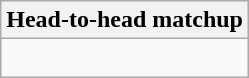<table class="wikitable collapsible collapsed">
<tr>
<th>Head-to-head matchup</th>
</tr>
<tr>
<td><br></td>
</tr>
</table>
